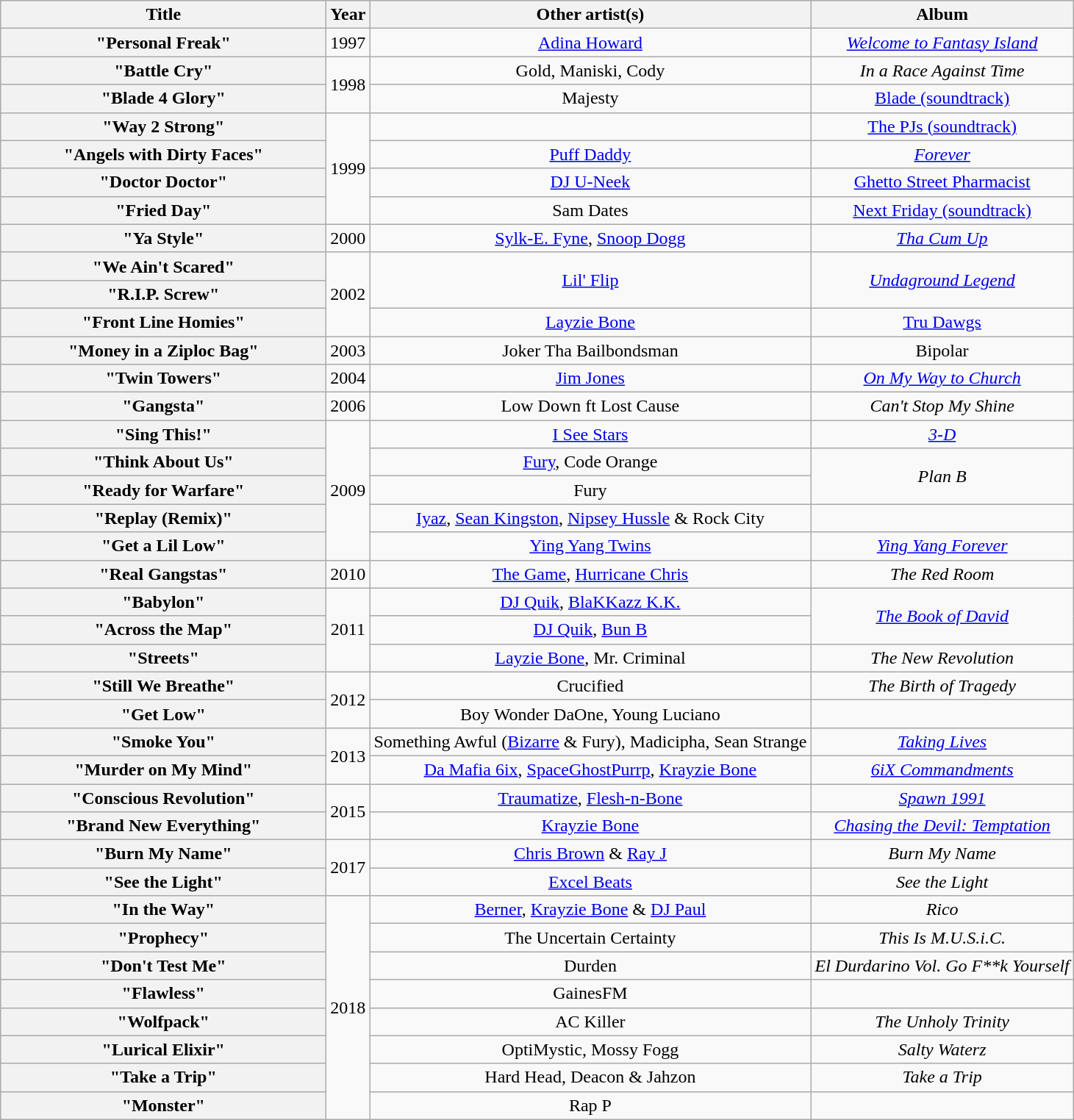<table class="wikitable plainrowheaders" style="text-align:center;">
<tr>
<th scope="col" style="width:18em;">Title</th>
<th scope="col">Year</th>
<th scope="col">Other artist(s)</th>
<th scope="col">Album</th>
</tr>
<tr>
<th scope="row">"Personal Freak"</th>
<td>1997</td>
<td><a href='#'>Adina Howard</a></td>
<td><em><a href='#'>Welcome to Fantasy Island</a></em></td>
</tr>
<tr>
<th scope="row">"Battle Cry"</th>
<td rowspan="2">1998</td>
<td>Gold, Maniski, Cody</td>
<td><em>In a Race Against Time</em></td>
</tr>
<tr>
<th>"Blade 4 Glory"</th>
<td>Majesty</td>
<td><a href='#'>Blade (soundtrack)</a></td>
</tr>
<tr>
<th>"Way 2 Strong"</th>
<td rowspan="4">1999</td>
<td></td>
<td><a href='#'>The PJs (soundtrack)</a></td>
</tr>
<tr>
<th scope="row">"Angels with Dirty Faces"</th>
<td><a href='#'>Puff Daddy</a></td>
<td><em><a href='#'>Forever</a></em></td>
</tr>
<tr>
<th>"Doctor Doctor"</th>
<td><a href='#'>DJ U-Neek</a></td>
<td><a href='#'>Ghetto Street Pharmacist</a></td>
</tr>
<tr>
<th>"Fried Day"</th>
<td>Sam Dates</td>
<td><a href='#'>Next Friday (soundtrack)</a></td>
</tr>
<tr>
<th scope="row">"Ya Style"</th>
<td>2000</td>
<td><a href='#'>Sylk-E. Fyne</a>, <a href='#'>Snoop Dogg</a></td>
<td><em><a href='#'>Tha Cum Up</a></em></td>
</tr>
<tr>
<th scope="row">"We Ain't Scared"</th>
<td rowspan="3">2002</td>
<td rowspan="2"><a href='#'>Lil' Flip</a></td>
<td rowspan="2"><em><a href='#'>Undaground Legend</a></em></td>
</tr>
<tr>
<th scope="row">"R.I.P. Screw"</th>
</tr>
<tr>
<th scope="row">"Front Line Homies"</th>
<td><a href='#'>Layzie Bone</a></td>
<td><a href='#'>Tru Dawgs</a></td>
</tr>
<tr>
<th scope="row">"Money in a Ziploc Bag"</th>
<td>2003</td>
<td>Joker Tha Bailbondsman</td>
<td>Bipolar</td>
</tr>
<tr>
<th scope="row">"Twin Towers"</th>
<td>2004</td>
<td><a href='#'>Jim Jones</a></td>
<td><em><a href='#'>On My Way to Church</a></em></td>
</tr>
<tr>
<th scope="row">"Gangsta"</th>
<td>2006</td>
<td>Low Down ft Lost Cause</td>
<td><em>Can't Stop My Shine</em></td>
</tr>
<tr>
<th scope="row">"Sing This!"</th>
<td rowspan="5">2009</td>
<td><a href='#'>I See Stars</a></td>
<td><em><a href='#'>3-D</a></em></td>
</tr>
<tr>
<th scope="row">"Think About Us"</th>
<td><a href='#'>Fury</a>, Code Orange</td>
<td rowspan="2"><em>Plan B</em></td>
</tr>
<tr>
<th scope="row">"Ready for Warfare"</th>
<td>Fury</td>
</tr>
<tr>
<th scope="row">"Replay (Remix)"</th>
<td><a href='#'>Iyaz</a>, <a href='#'>Sean Kingston</a>, <a href='#'>Nipsey Hussle</a> & Rock City</td>
<td></td>
</tr>
<tr>
<th scope="row">"Get a Lil Low"</th>
<td><a href='#'>Ying Yang Twins</a></td>
<td><em><a href='#'>Ying Yang Forever</a></em></td>
</tr>
<tr>
<th scope="row">"Real Gangstas"</th>
<td>2010</td>
<td><a href='#'>The Game</a>, <a href='#'>Hurricane Chris</a></td>
<td><em>The Red Room</em></td>
</tr>
<tr>
<th scope="row">"Babylon"</th>
<td rowspan="3">2011</td>
<td><a href='#'>DJ Quik</a>, <a href='#'>BlaKKazz K.K.</a></td>
<td rowspan="2"><em><a href='#'>The Book of David</a></em></td>
</tr>
<tr>
<th scope="row">"Across the Map"</th>
<td><a href='#'>DJ Quik</a>, <a href='#'>Bun B</a></td>
</tr>
<tr>
<th scope="row">"Streets"</th>
<td><a href='#'>Layzie Bone</a>, Mr. Criminal</td>
<td><em>The New Revolution</em></td>
</tr>
<tr>
<th scope="row">"Still We Breathe"</th>
<td rowspan="2">2012</td>
<td>Crucified</td>
<td><em>The Birth of Tragedy</em></td>
</tr>
<tr>
<th scope="row">"Get Low"</th>
<td>Boy Wonder DaOne, Young Luciano</td>
<td></td>
</tr>
<tr>
<th scope="row">"Smoke You"</th>
<td rowspan="2" rowspan-">2013</td>
<td>Something Awful (<a href='#'>Bizarre</a> & Fury), Madicipha, Sean Strange</td>
<td><em><a href='#'>Taking Lives</a></em></td>
</tr>
<tr>
<th scope="row">"Murder on My Mind"</th>
<td><a href='#'>Da Mafia 6ix</a>, <a href='#'>SpaceGhostPurrp</a>, <a href='#'>Krayzie Bone</a></td>
<td><em><a href='#'>6iX Commandments</a></em></td>
</tr>
<tr>
<th scope="row">"Conscious Revolution"</th>
<td rowspan="2">2015</td>
<td><a href='#'>Traumatize</a>, <a href='#'>Flesh-n-Bone</a></td>
<td><em><a href='#'>Spawn 1991</a></em></td>
</tr>
<tr>
<th scope="row">"Brand New Everything"</th>
<td><a href='#'>Krayzie Bone</a></td>
<td><em><a href='#'>Chasing the Devil: Temptation</a></em></td>
</tr>
<tr>
<th scope="row">"Burn My Name"</th>
<td rowspan="2">2017</td>
<td><a href='#'>Chris Brown</a> & <a href='#'>Ray J</a></td>
<td><em>Burn My Name</em></td>
</tr>
<tr>
<th scope="row">"See the Light"</th>
<td><a href='#'>Excel Beats</a></td>
<td><em>See the Light</em></td>
</tr>
<tr>
<th scope="row">"In the Way"</th>
<td rowspan="8">2018</td>
<td><a href='#'>Berner</a>, <a href='#'>Krayzie Bone</a> & <a href='#'>DJ Paul</a></td>
<td><em>Rico</em></td>
</tr>
<tr>
<th scope="row">"Prophecy"</th>
<td>The Uncertain Certainty</td>
<td><em>This Is M.U.S.i.C.</em></td>
</tr>
<tr>
<th scope="row">"Don't Test Me"</th>
<td>Durden</td>
<td><em>El Durdarino Vol. Go F**k Yourself</em></td>
</tr>
<tr>
<th scope="row">"Flawless"</th>
<td>GainesFM</td>
<td></td>
</tr>
<tr>
<th scope="row">"Wolfpack"</th>
<td>AC Killer</td>
<td><em>The Unholy Trinity</em></td>
</tr>
<tr>
<th scope="row">"Lurical Elixir"</th>
<td>OptiMystic, Mossy Fogg</td>
<td><em>Salty Waterz</em></td>
</tr>
<tr>
<th scope="row">"Take a Trip"</th>
<td>Hard Head, Deacon & Jahzon</td>
<td><em>Take a Trip</em></td>
</tr>
<tr>
<th scope="row">"Monster"</th>
<td>Rap P</td>
<td></td>
</tr>
</table>
